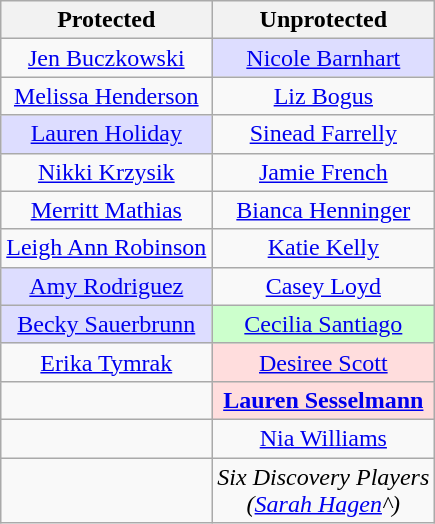<table class="wikitable" style="text-align:center">
<tr>
<th scope="col">Protected</th>
<th scope="col">Unprotected</th>
</tr>
<tr>
<td><a href='#'>Jen Buczkowski</a></td>
<td bgcolor="ddddff"><a href='#'>Nicole Barnhart</a></td>
</tr>
<tr>
<td><a href='#'>Melissa Henderson</a></td>
<td><a href='#'>Liz Bogus</a></td>
</tr>
<tr>
<td bgcolor="ddddff"><a href='#'>Lauren Holiday</a></td>
<td><a href='#'>Sinead Farrelly</a></td>
</tr>
<tr>
<td><a href='#'>Nikki Krzysik</a></td>
<td><a href='#'>Jamie French</a></td>
</tr>
<tr>
<td><a href='#'>Merritt Mathias</a></td>
<td><a href='#'>Bianca Henninger</a></td>
</tr>
<tr>
<td><a href='#'>Leigh Ann Robinson</a></td>
<td><a href='#'>Katie Kelly</a></td>
</tr>
<tr>
<td bgcolor="ddddff"><a href='#'>Amy Rodriguez</a></td>
<td><a href='#'>Casey Loyd</a></td>
</tr>
<tr>
<td bgcolor="ddddff"><a href='#'>Becky Sauerbrunn</a></td>
<td bgcolor="ccffcc"><a href='#'>Cecilia Santiago</a></td>
</tr>
<tr>
<td><a href='#'>Erika Tymrak</a></td>
<td bgcolor="ffdddd"><a href='#'>Desiree Scott</a></td>
</tr>
<tr>
<td></td>
<td bgcolor="ffdddd"><strong><a href='#'>Lauren Sesselmann</a></strong></td>
</tr>
<tr>
<td></td>
<td><a href='#'>Nia Williams</a></td>
</tr>
<tr>
<td></td>
<td><em>Six Discovery Players<br>(<a href='#'>Sarah Hagen</a>^)</em></td>
</tr>
</table>
